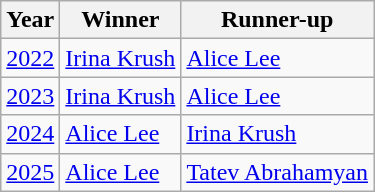<table class=wikitable>
<tr>
<th>Year</th>
<th>Winner</th>
<th>Runner-up</th>
</tr>
<tr>
<td><a href='#'>2022</a></td>
<td><a href='#'>Irina Krush</a></td>
<td><a href='#'>Alice Lee</a></td>
</tr>
<tr>
<td><a href='#'>2023</a></td>
<td><a href='#'>Irina Krush</a></td>
<td><a href='#'>Alice Lee</a></td>
</tr>
<tr>
<td><a href='#'>2024</a></td>
<td><a href='#'>Alice Lee</a></td>
<td><a href='#'>Irina Krush</a></td>
</tr>
<tr>
<td><a href='#'>2025</a></td>
<td><a href='#'>Alice Lee</a></td>
<td><a href='#'>Tatev Abrahamyan</a></td>
</tr>
</table>
